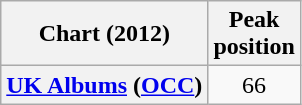<table class="wikitable plainrowheaders" style="text-align:center">
<tr>
<th scope="col">Chart (2012)</th>
<th scope="col">Peak<br>position</th>
</tr>
<tr>
<th scope="row"><a href='#'>UK Albums</a> (<a href='#'>OCC</a>)</th>
<td>66</td>
</tr>
</table>
